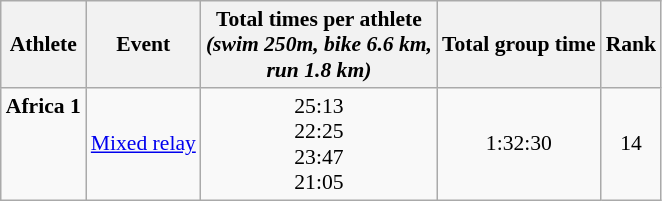<table class="wikitable" style="font-size:90%;">
<tr>
<th>Athlete</th>
<th>Event</th>
<th>Total times per athlete <br> <em>(swim 250m, bike 6.6 km, <br> run 1.8 km)</em></th>
<th>Total group time</th>
<th>Rank</th>
</tr>
<tr align=center>
<td align=left><strong>Africa 1</strong><br><br><br><br></td>
<td align=left><a href='#'>Mixed relay</a></td>
<td>25:13<br>22:25<br>23:47<br>21:05</td>
<td>1:32:30</td>
<td>14</td>
</tr>
</table>
